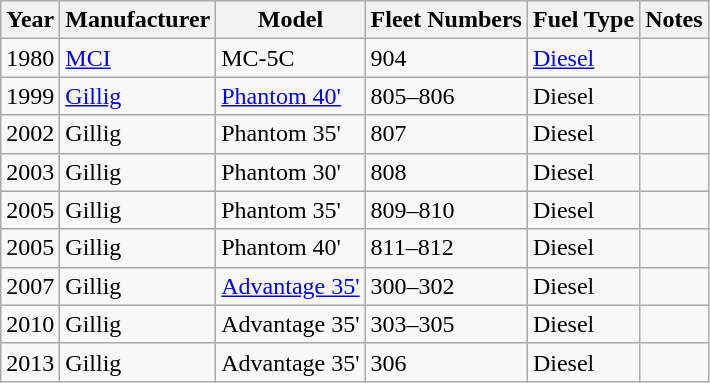<table class="wikitable sortable">
<tr>
<th>Year</th>
<th>Manufacturer</th>
<th>Model</th>
<th>Fleet Numbers</th>
<th>Fuel Type</th>
<th class="unsortable">Notes</th>
</tr>
<tr>
<td>1980</td>
<td><a href='#'>MCI</a></td>
<td>MC-5C</td>
<td>904</td>
<td><a href='#'>Diesel</a></td>
<td></td>
</tr>
<tr>
<td>1999</td>
<td><a href='#'>Gillig</a></td>
<td><a href='#'>Phantom 40'</a></td>
<td>805–806</td>
<td>Diesel</td>
<td></td>
</tr>
<tr>
<td>2002</td>
<td>Gillig</td>
<td>Phantom 35'</td>
<td>807</td>
<td>Diesel</td>
<td></td>
</tr>
<tr>
<td>2003</td>
<td>Gillig</td>
<td>Phantom 30'</td>
<td>808</td>
<td>Diesel</td>
<td></td>
</tr>
<tr>
<td>2005</td>
<td>Gillig</td>
<td>Phantom 35'</td>
<td>809–810</td>
<td>Diesel</td>
<td></td>
</tr>
<tr>
<td>2005</td>
<td>Gillig</td>
<td>Phantom 40'</td>
<td>811–812</td>
<td>Diesel</td>
<td></td>
</tr>
<tr>
<td>2007</td>
<td>Gillig</td>
<td><a href='#'>Advantage 35'</a></td>
<td>300–302</td>
<td>Diesel</td>
<td></td>
</tr>
<tr>
<td>2010</td>
<td>Gillig</td>
<td>Advantage 35'</td>
<td>303–305</td>
<td>Diesel</td>
<td></td>
</tr>
<tr>
<td>2013</td>
<td>Gillig</td>
<td>Advantage 35'</td>
<td>306</td>
<td>Diesel</td>
<td></td>
</tr>
</table>
